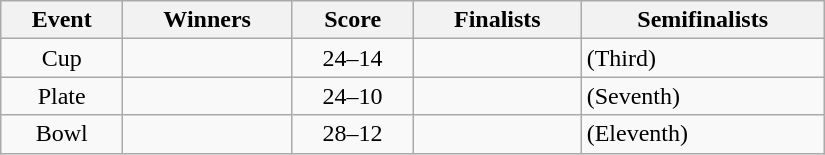<table class="wikitable" width=550 style="text-align: center">
<tr>
<th>Event</th>
<th>Winners</th>
<th>Score</th>
<th>Finalists</th>
<th>Semifinalists</th>
</tr>
<tr>
<td>Cup</td>
<td align=left></td>
<td>24–14</td>
<td align=left></td>
<td align=left> (Third)<br></td>
</tr>
<tr>
<td>Plate</td>
<td align=left></td>
<td>24–10</td>
<td align=left></td>
<td align=left> (Seventh)<br></td>
</tr>
<tr>
<td>Bowl</td>
<td align=left></td>
<td>28–12</td>
<td align=left></td>
<td align=left> (Eleventh)<br></td>
</tr>
</table>
